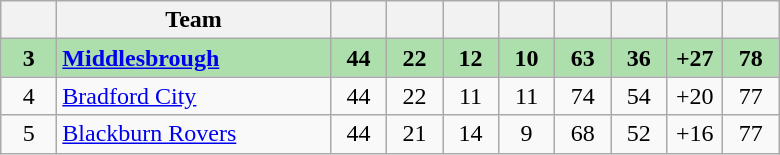<table class="wikitable" style="text-align:center">
<tr>
<th width="30"></th>
<th width="175">Team</th>
<th width="30"></th>
<th width="30"></th>
<th width="30"></th>
<th width="30"></th>
<th width="30"></th>
<th width="30"></th>
<th width="30"></th>
<th width="30"></th>
</tr>
<tr bgcolor=#ADDFAD>
<td><strong>3</strong></td>
<td align=left><strong><a href='#'>Middlesbrough</a></strong></td>
<td><strong>44</strong></td>
<td><strong>22</strong></td>
<td><strong>12</strong></td>
<td><strong>10</strong></td>
<td><strong>63</strong></td>
<td><strong>36</strong></td>
<td><strong>+27</strong></td>
<td><strong>78</strong></td>
</tr>
<tr>
<td>4</td>
<td align=left><a href='#'>Bradford City</a></td>
<td>44</td>
<td>22</td>
<td>11</td>
<td>11</td>
<td>74</td>
<td>54</td>
<td>+20</td>
<td>77</td>
</tr>
<tr>
<td>5</td>
<td align=left><a href='#'>Blackburn Rovers</a></td>
<td>44</td>
<td>21</td>
<td>14</td>
<td>9</td>
<td>68</td>
<td>52</td>
<td>+16</td>
<td>77</td>
</tr>
</table>
